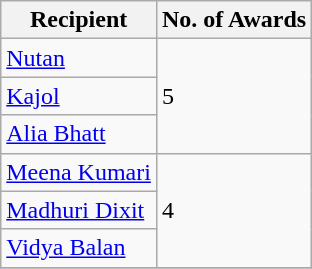<table class="wikitable">
<tr>
<th>Recipient</th>
<th>No. of Awards</th>
</tr>
<tr>
<td><a href='#'>Nutan</a></td>
<td rowspan="3">5</td>
</tr>
<tr>
<td><a href='#'>Kajol</a></td>
</tr>
<tr>
<td><a href='#'>Alia Bhatt</a></td>
</tr>
<tr>
<td><a href='#'>Meena Kumari</a></td>
<td rowspan="3">4</td>
</tr>
<tr>
<td><a href='#'>Madhuri Dixit</a></td>
</tr>
<tr>
<td><a href='#'>Vidya Balan</a></td>
</tr>
<tr>
</tr>
</table>
